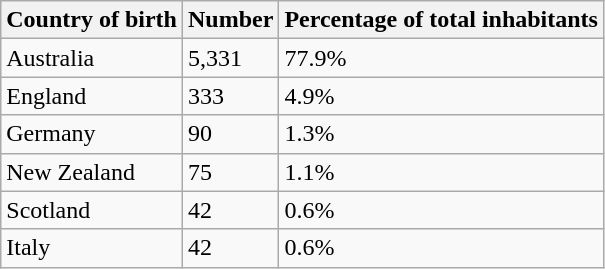<table class="wikitable">
<tr>
<th>Country of birth</th>
<th>Number</th>
<th>Percentage of total inhabitants</th>
</tr>
<tr>
<td>Australia</td>
<td>5,331</td>
<td>77.9%</td>
</tr>
<tr>
<td>England</td>
<td>333</td>
<td>4.9%</td>
</tr>
<tr>
<td>Germany</td>
<td>90</td>
<td>1.3%</td>
</tr>
<tr>
<td>New Zealand</td>
<td>75</td>
<td>1.1%</td>
</tr>
<tr>
<td>Scotland</td>
<td>42</td>
<td>0.6%</td>
</tr>
<tr>
<td>Italy</td>
<td>42</td>
<td>0.6%</td>
</tr>
</table>
